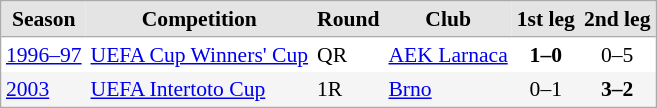<table cellspacing="0" cellpadding="3" style="border:1px solid #AAAAAA;font-size:90%">
<tr bgcolor="#E4E4E4">
<th style="border-bottom:1px solid #AAAAAA">Season</th>
<th style="border-bottom:1px solid #AAAAAA">Competition</th>
<th style="border-bottom:1px solid #AAAAAA">Round</th>
<th style="border-bottom:1px solid #AAAAAA">Club</th>
<th style="border-bottom:1px solid #AAAAAA" align="center">1st leg</th>
<th style="border-bottom:1px solid #AAAAAA" align="center">2nd leg</th>
</tr>
<tr style="background:#FFFFFF;">
<td><a href='#'>1996–97</a></td>
<td><a href='#'>UEFA Cup Winners' Cup</a></td>
<td>QR</td>
<td> <a href='#'>AEK Larnaca</a></td>
<td align="center"><strong>1–0</strong></td>
<td align="center">0–5</td>
</tr>
<tr style="background:#F5F5F5;">
<td><a href='#'>2003</a></td>
<td><a href='#'>UEFA Intertoto Cup</a></td>
<td>1R</td>
<td> <a href='#'>Brno</a></td>
<td align="center">0–1</td>
<td align="center"><strong>3–2</strong></td>
</tr>
</table>
